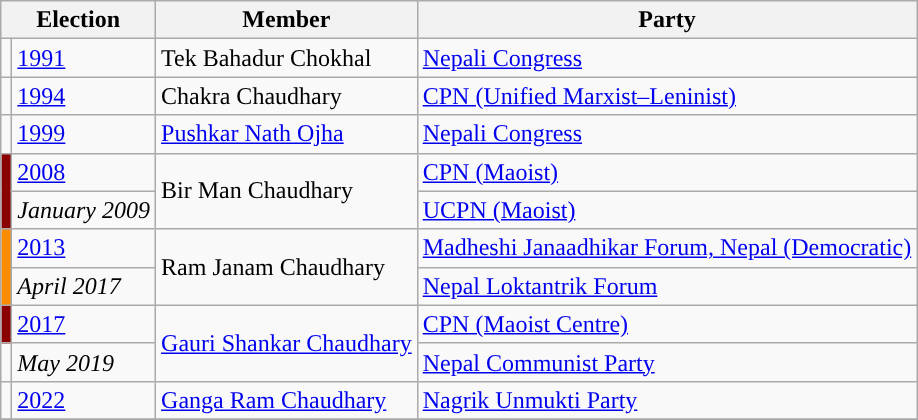<table class="wikitable">
<tr>
<th colspan="2">Election</th>
<th>Member</th>
<th>Party</th>
</tr>
<tr>
<td style="background-color:"></td>
<td><a href='#'>1991</a></td>
<td>Tek Bahadur Chokhal</td>
<td><a href='#'>Nepali Congress</a></td>
</tr>
<tr>
<td style="background-color:"></td>
<td><a href='#'>1994</a></td>
<td>Chakra Chaudhary</td>
<td><a href='#'>CPN (Unified Marxist–Leninist)</a></td>
</tr>
<tr>
<td style="background-color:"></td>
<td><a href='#'>1999</a></td>
<td><a href='#'>Pushkar Nath Ojha</a></td>
<td><a href='#'>Nepali Congress</a></td>
</tr>
<tr>
<td rowspan="2" style="background-color:darkred"></td>
<td><a href='#'>2008</a></td>
<td rowspan="2">Bir Man Chaudhary</td>
<td><a href='#'>CPN (Maoist)</a></td>
</tr>
<tr>
<td><em>January 2009</em></td>
<td><a href='#'>UCPN (Maoist)</a></td>
</tr>
<tr>
<td rowspan="2" style="background-color:darkorange"></td>
<td><a href='#'>2013</a></td>
<td rowspan="2">Ram Janam Chaudhary</td>
<td><a href='#'>Madheshi Janaadhikar Forum, Nepal (Democratic)</a></td>
</tr>
<tr>
<td><em>April 2017</em></td>
<td><a href='#'>Nepal Loktantrik Forum</a></td>
</tr>
<tr>
<td style="background-color:darkred"></td>
<td><a href='#'>2017</a></td>
<td rowspan="2"><a href='#'>Gauri Shankar Chaudhary</a></td>
<td><a href='#'>CPN (Maoist Centre)</a></td>
</tr>
<tr>
<td style="background-color:"></td>
<td><em>May 2019</em></td>
<td><a href='#'>Nepal Communist Party</a></td>
</tr>
<tr>
<td></td>
<td><a href='#'>2022</a></td>
<td><a href='#'>Ganga Ram Chaudhary</a></td>
<td><a href='#'>Nagrik Unmukti Party</a></td>
</tr>
<tr>
</tr>
</table>
